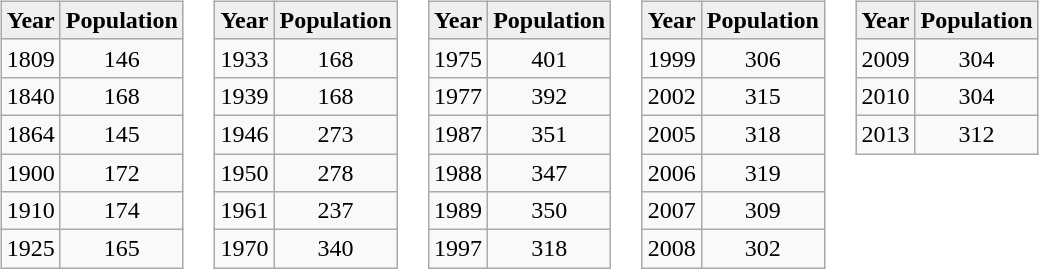<table>
<tr>
<td valign = "top"><br><table class="wikitable">
<tr>
<th style="background:#efefef;">Year</th>
<th style="background:#efefef;">Population</th>
</tr>
<tr ---->
<td>1809</td>
<td align="center">146</td>
</tr>
<tr ---->
<td>1840</td>
<td align="center">168</td>
</tr>
<tr ---->
<td>1864</td>
<td align="center">145</td>
</tr>
<tr ---->
<td>1900</td>
<td align="center">172</td>
</tr>
<tr ---->
<td>1910</td>
<td align="center">174</td>
</tr>
<tr ---->
<td>1925</td>
<td align="center">165</td>
</tr>
</table>
</td>
<td valign = "top"><br><table class="wikitable">
<tr>
<th style="background:#efefef;">Year</th>
<th style="background:#efefef;">Population</th>
</tr>
<tr ---->
<td>1933</td>
<td align="center">168</td>
</tr>
<tr ---->
<td>1939</td>
<td align="center">168</td>
</tr>
<tr ---->
<td>1946</td>
<td align="center">273</td>
</tr>
<tr ---->
<td>1950</td>
<td align="center">278</td>
</tr>
<tr ---->
<td>1961</td>
<td align="center">237</td>
</tr>
<tr ---->
<td>1970</td>
<td align="center">340</td>
</tr>
</table>
</td>
<td valign = "top"><br><table class="wikitable">
<tr>
<th style="background:#efefef;">Year</th>
<th style="background:#efefef;">Population</th>
</tr>
<tr ---->
<td>1975</td>
<td align="center">401</td>
</tr>
<tr ---->
<td>1977</td>
<td align="center">392</td>
</tr>
<tr ---->
<td>1987</td>
<td align="center">351</td>
</tr>
<tr ---->
<td>1988</td>
<td align="center">347</td>
</tr>
<tr ---->
<td>1989</td>
<td align="center">350</td>
</tr>
<tr ---->
<td>1997</td>
<td align="center">318</td>
</tr>
</table>
</td>
<td valign = "top"><br><table class="wikitable">
<tr>
<th style="background:#efefef;">Year</th>
<th style="background:#efefef;">Population</th>
</tr>
<tr ---->
<td>1999</td>
<td align="center">306</td>
</tr>
<tr ---->
<td>2002</td>
<td align="center">315</td>
</tr>
<tr ---->
<td>2005</td>
<td align="center">318</td>
</tr>
<tr ---->
<td>2006</td>
<td align="center">319</td>
</tr>
<tr ---->
<td>2007</td>
<td align="center">309</td>
</tr>
<tr ---->
<td>2008</td>
<td align="center">302</td>
</tr>
</table>
</td>
<td valign = "top"><br><table class="wikitable">
<tr>
<th style="background:#efefef;">Year</th>
<th style="background:#efefef;">Population</th>
</tr>
<tr ---->
<td>2009</td>
<td align="center">304</td>
</tr>
<tr ---->
<td>2010</td>
<td align="center">304</td>
</tr>
<tr ---->
<td>2013</td>
<td align="center">312</td>
</tr>
</table>
</td>
</tr>
</table>
